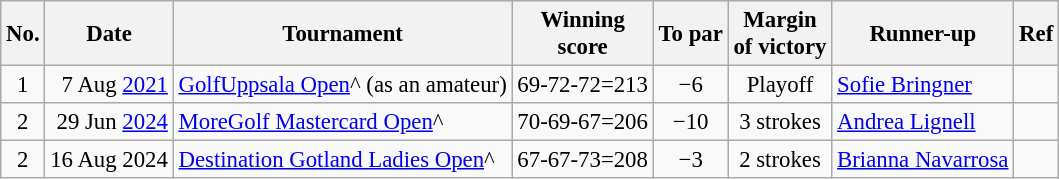<table class="wikitable" style="font-size:95%;">
<tr>
<th>No.</th>
<th>Date</th>
<th>Tournament</th>
<th>Winning<br>score</th>
<th>To par</th>
<th>Margin<br>of victory</th>
<th>Runner-up</th>
<th>Ref</th>
</tr>
<tr>
<td align=center>1</td>
<td align=right>7 Aug <a href='#'>2021</a></td>
<td><a href='#'>GolfUppsala Open</a>^ (as an amateur)</td>
<td align=center>69-72-72=213</td>
<td align=center>−6</td>
<td align=center>Playoff</td>
<td> <a href='#'>Sofie Bringner</a></td>
<td></td>
</tr>
<tr>
<td align=center>2</td>
<td align=right>29 Jun <a href='#'>2024</a></td>
<td><a href='#'>MoreGolf Mastercard Open</a>^</td>
<td align=center>70-69-67=206</td>
<td align=center>−10</td>
<td align=center>3 strokes</td>
<td> <a href='#'>Andrea Lignell</a></td>
<td></td>
</tr>
<tr>
<td align=center>2</td>
<td align=right>16 Aug 2024</td>
<td><a href='#'>Destination Gotland Ladies Open</a>^</td>
<td align=center>67-67-73=208</td>
<td align=center>−3</td>
<td align=center>2 strokes</td>
<td> <a href='#'>Brianna Navarrosa</a></td>
<td></td>
</tr>
</table>
